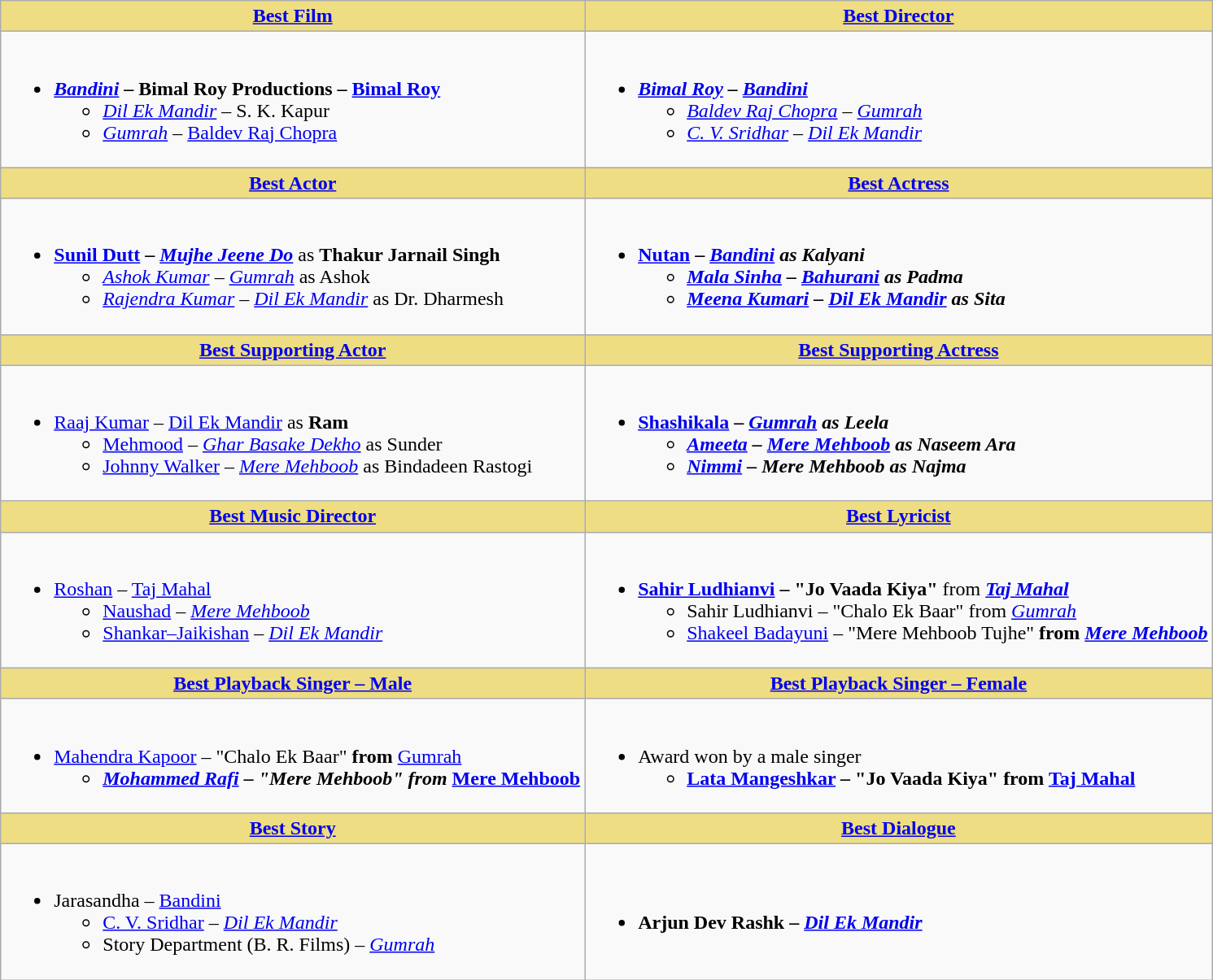<table class="wikitable">
<tr>
<th style="background:#EEDD82;"><a href='#'>Best Film</a></th>
<th style="background:#EEDD82;"><a href='#'>Best Director</a></th>
</tr>
<tr>
<td valign="top"><br><ul><li><strong> <em><a href='#'>Bandini</a></em> – Bimal Roy Productions – <a href='#'>Bimal Roy</a> </strong><ul><li><em><a href='#'>Dil Ek Mandir</a></em> – S. K. Kapur</li><li><em><a href='#'>Gumrah</a></em> – <a href='#'>Baldev Raj Chopra</a></li></ul></li></ul></td>
<td valign="top"><br><ul><li><strong> <em><a href='#'>Bimal Roy</a> – <a href='#'>Bandini</a></em> </strong><ul><li><em><a href='#'>Baldev Raj Chopra</a> – <a href='#'>Gumrah</a></em></li><li><em><a href='#'>C. V. Sridhar</a> – <a href='#'>Dil Ek Mandir</a></em></li></ul></li></ul></td>
</tr>
<tr>
<th style="background:#EEDD82;"><a href='#'>Best Actor</a></th>
<th style="background:#EEDD82;"><a href='#'>Best Actress</a></th>
</tr>
<tr>
<td><br><ul><li><strong><a href='#'>Sunil Dutt</a> – <em><a href='#'>Mujhe Jeene Do</a></em> </strong>as <strong>Thakur Jarnail Singh</strong><ul><li><em><a href='#'>Ashok Kumar</a> – <a href='#'>Gumrah</a></em> as Ashok</li><li><em><a href='#'>Rajendra Kumar</a> – <a href='#'>Dil Ek Mandir</a></em> as Dr. Dharmesh</li></ul></li></ul></td>
<td><br><ul><li><strong><a href='#'>Nutan</a> – <em><a href='#'>Bandini</a><strong><em> as </strong>Kalyani<strong><ul><li></em><a href='#'>Mala Sinha</a> – <a href='#'>Bahurani</a><em> as Padma</li><li></em><a href='#'>Meena Kumari</a> – <a href='#'>Dil Ek Mandir</a><em> as Sita</li></ul></li></ul></td>
</tr>
<tr>
<th style="background:#EEDD82;"><a href='#'>Best Supporting Actor</a></th>
<th style="background:#EEDD82;"><a href='#'>Best Supporting Actress</a></th>
</tr>
<tr>
<td><br><ul><li></strong><a href='#'>Raaj Kumar</a> – </em><a href='#'>Dil Ek Mandir</a></em></strong> as <strong>Ram</strong><ul><li><a href='#'>Mehmood</a> – <em><a href='#'>Ghar Basake Dekho</a></em> as Sunder</li><li><a href='#'>Johnny Walker</a> – <em><a href='#'>Mere Mehboob</a></em> as Bindadeen Rastogi</li></ul></li></ul></td>
<td><br><ul><li><strong><a href='#'>Shashikala</a> – <em><a href='#'>Gumrah</a><strong><em> as </strong>Leela<strong><ul><li><a href='#'>Ameeta</a> – </em><a href='#'>Mere Mehboob</a><em> as Naseem Ara</li><li><a href='#'>Nimmi</a> – </em>Mere Mehboob<em> as Najma</li></ul></li></ul></td>
</tr>
<tr>
<th style="background:#EEDD82;"><a href='#'>Best Music Director</a></th>
<th style="background:#EEDD82;"><a href='#'>Best Lyricist</a></th>
</tr>
<tr>
<td><br><ul><li></strong><a href='#'>Roshan</a> – </em><a href='#'>Taj Mahal</a></em></strong><ul><li><a href='#'>Naushad</a> – <em><a href='#'>Mere Mehboob</a></em></li><li><a href='#'>Shankar–Jaikishan</a> – <em><a href='#'>Dil Ek Mandir</a></em></li></ul></li></ul></td>
<td><br><ul><li><strong><a href='#'>Sahir Ludhianvi</a> – "Jo Vaada Kiya"</strong> from <strong><em><a href='#'>Taj Mahal</a></em></strong><ul><li>Sahir Ludhianvi – "Chalo Ek Baar" from <em><a href='#'>Gumrah</a></em></li><li><a href='#'>Shakeel Badayuni</a> – "Mere Mehboob Tujhe"<strong> from <strong><em><a href='#'>Mere Mehboob</a><em></li></ul></li></ul></td>
</tr>
<tr>
<th style="background:#EEDD82;"><a href='#'>Best Playback Singer – Male</a></th>
<th style="background:#EEDD82;"><a href='#'>Best Playback Singer – Female</a></th>
</tr>
<tr>
<td><br><ul><li></strong><a href='#'>Mahendra Kapoor</a> – "Chalo Ek Baar"<strong> from </em></strong><a href='#'>Gumrah</a><strong><em><ul><li><a href='#'>Mohammed Rafi</a> – "Mere Mehboob" from </em><a href='#'>Mere Mehboob</a><em></li></ul></li></ul></td>
<td><br><ul><li></strong>Award won by a male singer<strong><ul><li><a href='#'>Lata Mangeshkar</a> – "Jo Vaada Kiya" from </em><a href='#'>Taj Mahal</a><em></li></ul></li></ul></td>
</tr>
<tr>
<th style="background:#EEDD82;"><a href='#'>Best Story</a></th>
<th style="background:#EEDD82;"><a href='#'>Best Dialogue</a></th>
</tr>
<tr>
<td><br><ul><li></strong>Jarasandha – </em><a href='#'>Bandini</a></em></strong><ul><li><a href='#'>C. V. Sridhar</a> – <em><a href='#'>Dil Ek Mandir</a></em></li><li>Story Department (B. R. Films) – <em><a href='#'>Gumrah</a></em></li></ul></li></ul></td>
<td><br><ul><li><strong>Arjun Dev Rashk – <em><a href='#'>Dil Ek Mandir</a><strong><em></li></ul></td>
</tr>
</table>
